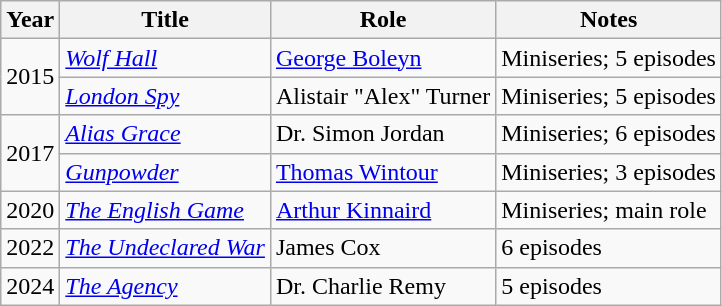<table class="wikitable">
<tr>
<th>Year</th>
<th>Title</th>
<th>Role</th>
<th>Notes</th>
</tr>
<tr>
<td rowspan="2">2015</td>
<td><em><a href='#'>Wolf Hall</a></em></td>
<td><a href='#'>George Boleyn</a></td>
<td>Miniseries; 5 episodes</td>
</tr>
<tr>
<td><em><a href='#'>London Spy</a></em></td>
<td>Alistair "Alex" Turner</td>
<td>Miniseries; 5 episodes</td>
</tr>
<tr>
<td rowspan="2">2017</td>
<td><em><a href='#'>Alias Grace</a></em></td>
<td>Dr. Simon Jordan</td>
<td>Miniseries; 6 episodes</td>
</tr>
<tr>
<td><em><a href='#'>Gunpowder</a></em></td>
<td><a href='#'>Thomas Wintour</a></td>
<td>Miniseries; 3 episodes</td>
</tr>
<tr>
<td>2020</td>
<td><em><a href='#'>The English Game</a></em></td>
<td><a href='#'>Arthur Kinnaird</a></td>
<td>Miniseries; main role</td>
</tr>
<tr>
<td>2022</td>
<td><em><a href='#'>The Undeclared War</a></em></td>
<td>James Cox</td>
<td>6 episodes</td>
</tr>
<tr>
<td>2024</td>
<td><em><a href='#'>The Agency</a></em></td>
<td>Dr. Charlie Remy</td>
<td>5 episodes</td>
</tr>
</table>
